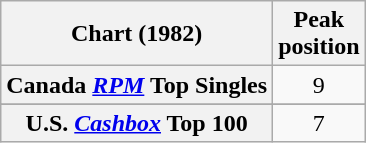<table class="wikitable sortable plainrowheaders" style="text-align:center">
<tr>
<th scope="col">Chart (1982)</th>
<th scope="col">Peak<br>position</th>
</tr>
<tr>
<th scope="row">Canada <a href='#'><em>RPM</em></a> Top Singles</th>
<td style="text-align:center;">9</td>
</tr>
<tr>
</tr>
<tr>
<th scope="row">U.S. <em><a href='#'>Cashbox</a></em> Top 100</th>
<td style="text-align:center;">7</td>
</tr>
</table>
